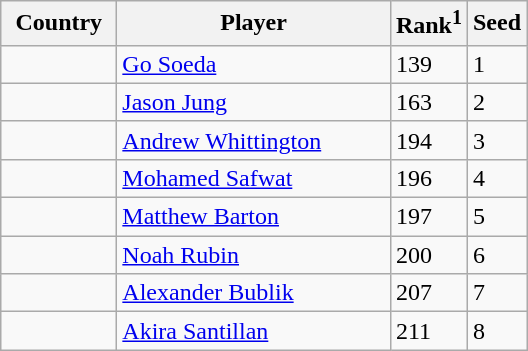<table class="sortable wikitable">
<tr>
<th width="70">Country</th>
<th width="175">Player</th>
<th>Rank<sup>1</sup></th>
<th>Seed</th>
</tr>
<tr>
<td></td>
<td><a href='#'>Go Soeda</a></td>
<td>139</td>
<td>1</td>
</tr>
<tr>
<td></td>
<td><a href='#'>Jason Jung</a></td>
<td>163</td>
<td>2</td>
</tr>
<tr>
<td></td>
<td><a href='#'>Andrew Whittington</a></td>
<td>194</td>
<td>3</td>
</tr>
<tr>
<td></td>
<td><a href='#'>Mohamed Safwat</a></td>
<td>196</td>
<td>4</td>
</tr>
<tr>
<td></td>
<td><a href='#'>Matthew Barton</a></td>
<td>197</td>
<td>5</td>
</tr>
<tr>
<td></td>
<td><a href='#'>Noah Rubin</a></td>
<td>200</td>
<td>6</td>
</tr>
<tr>
<td></td>
<td><a href='#'>Alexander Bublik</a></td>
<td>207</td>
<td>7</td>
</tr>
<tr>
<td></td>
<td><a href='#'>Akira Santillan</a></td>
<td>211</td>
<td>8</td>
</tr>
</table>
